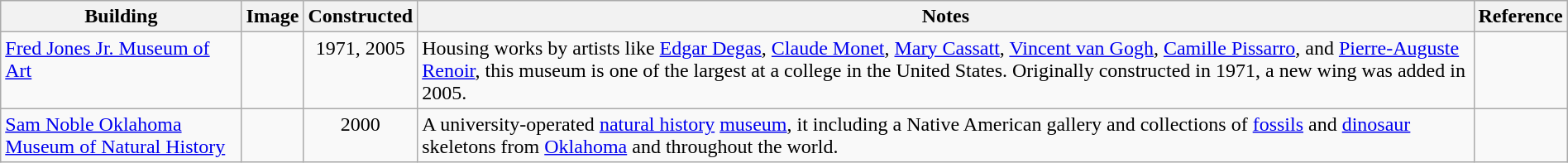<table class="wikitable sortable" style="width:100%">
<tr>
<th width="*">Building</th>
<th width="*" class="unsortable">Image</th>
<th width="*">Constructed</th>
<th width="*" class="unsortable">Notes</th>
<th wdith="*" class="unsortable">Reference</th>
</tr>
<tr valign="top">
<td><a href='#'>Fred Jones Jr. Museum of Art</a></td>
<td align="center"></td>
<td align="center">1971, 2005</td>
<td>Housing works by artists like <a href='#'>Edgar Degas</a>, <a href='#'>Claude Monet</a>, <a href='#'>Mary Cassatt</a>, <a href='#'>Vincent van Gogh</a>, <a href='#'>Camille Pissarro</a>, and <a href='#'>Pierre-Auguste Renoir</a>, this museum is one of the largest at a college in the United States. Originally constructed in 1971, a new wing was added in 2005.</td>
<td align="center"></td>
</tr>
<tr valign="top">
<td><a href='#'>Sam Noble Oklahoma Museum of Natural History</a></td>
<td align="center"></td>
<td align="center">2000</td>
<td>A university-operated <a href='#'>natural history</a> <a href='#'>museum</a>, it including a Native American gallery and collections of <a href='#'>fossils</a> and <a href='#'>dinosaur</a> skeletons from <a href='#'>Oklahoma</a> and throughout the world.</td>
<td align="center"></td>
</tr>
</table>
